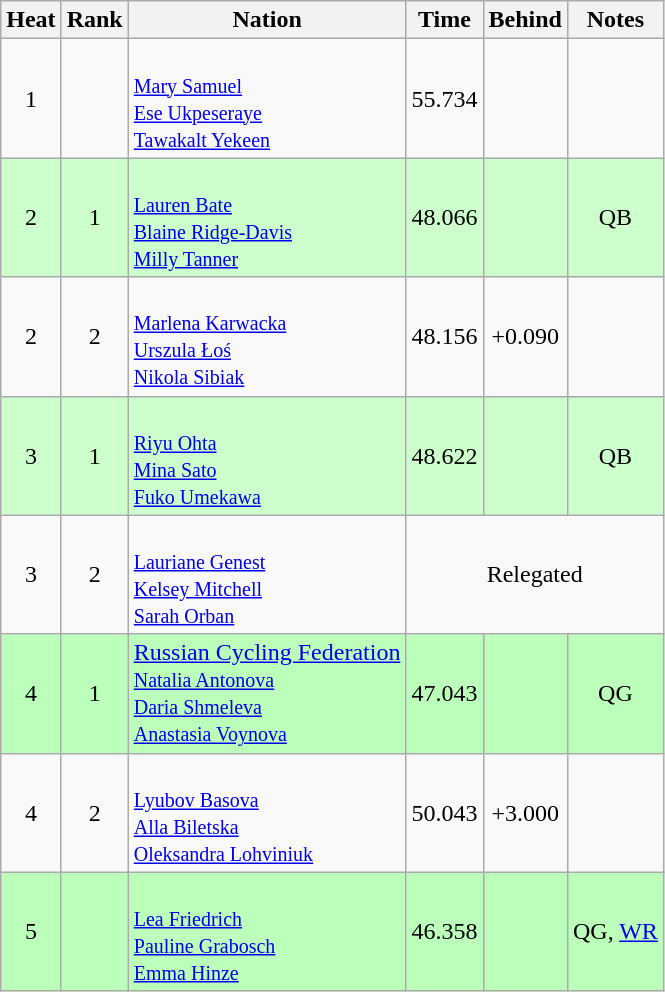<table class="wikitable sortable" style="text-align:center">
<tr>
<th>Heat</th>
<th>Rank</th>
<th>Nation</th>
<th>Time</th>
<th>Behind</th>
<th>Notes</th>
</tr>
<tr>
<td>1</td>
<td></td>
<td align=left><br><small><a href='#'>Mary Samuel</a><br><a href='#'>Ese Ukpeseraye</a><br><a href='#'>Tawakalt Yekeen</a></small></td>
<td>55.734</td>
<td></td>
<td></td>
</tr>
<tr bgcolor=ccffcc>
<td>2</td>
<td>1</td>
<td align=left><br><small><a href='#'>Lauren Bate</a><br><a href='#'>Blaine Ridge-Davis</a><br><a href='#'>Milly Tanner</a></small></td>
<td>48.066</td>
<td></td>
<td>QB</td>
</tr>
<tr>
<td>2</td>
<td>2</td>
<td align=left><br><small><a href='#'>Marlena Karwacka</a><br><a href='#'>Urszula Łoś</a><br><a href='#'>Nikola Sibiak</a></small></td>
<td>48.156</td>
<td>+0.090</td>
<td></td>
</tr>
<tr bgcolor=ccffcc>
<td>3</td>
<td>1</td>
<td align=left><br><small><a href='#'>Riyu Ohta</a><br><a href='#'>Mina Sato</a><br><a href='#'>Fuko Umekawa</a></small></td>
<td>48.622</td>
<td></td>
<td>QB</td>
</tr>
<tr>
<td>3</td>
<td>2</td>
<td align=left><br><small><a href='#'>Lauriane Genest</a><br><a href='#'>Kelsey Mitchell</a><br><a href='#'>Sarah Orban</a></small></td>
<td colspan=3>Relegated</td>
</tr>
<tr bgcolor=bbffbb>
<td>4</td>
<td>1</td>
<td align=left><a href='#'>Russian Cycling Federation</a><br><small><a href='#'>Natalia Antonova</a><br><a href='#'>Daria Shmeleva</a><br><a href='#'>Anastasia Voynova</a></small></td>
<td>47.043</td>
<td></td>
<td>QG</td>
</tr>
<tr>
<td>4</td>
<td>2</td>
<td align=left><br><small><a href='#'>Lyubov Basova</a><br><a href='#'>Alla Biletska</a><br><a href='#'>Oleksandra Lohviniuk</a></small></td>
<td>50.043</td>
<td>+3.000</td>
<td></td>
</tr>
<tr bgcolor=bbffbb>
<td>5</td>
<td></td>
<td align=left><br><small><a href='#'>Lea Friedrich</a><br><a href='#'>Pauline Grabosch</a><br><a href='#'>Emma Hinze</a></small></td>
<td>46.358</td>
<td></td>
<td>QG, <a href='#'>WR</a></td>
</tr>
</table>
